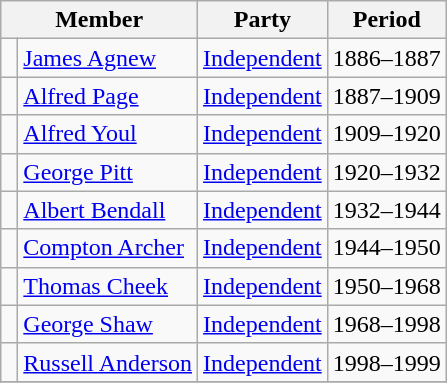<table class="wikitable">
<tr>
<th colspan="2">Member</th>
<th>Party</th>
<th>Period</th>
</tr>
<tr>
<td> </td>
<td><a href='#'>James Agnew</a></td>
<td><a href='#'>Independent</a></td>
<td>1886–1887</td>
</tr>
<tr>
<td> </td>
<td><a href='#'>Alfred Page</a></td>
<td><a href='#'>Independent</a></td>
<td>1887–1909</td>
</tr>
<tr>
<td> </td>
<td><a href='#'>Alfred Youl</a></td>
<td><a href='#'>Independent</a></td>
<td>1909–1920</td>
</tr>
<tr>
<td> </td>
<td><a href='#'>George Pitt</a></td>
<td><a href='#'>Independent</a></td>
<td>1920–1932</td>
</tr>
<tr>
<td> </td>
<td><a href='#'>Albert Bendall</a></td>
<td><a href='#'>Independent</a></td>
<td>1932–1944</td>
</tr>
<tr>
<td> </td>
<td><a href='#'>Compton Archer</a></td>
<td><a href='#'>Independent</a></td>
<td>1944–1950</td>
</tr>
<tr>
<td> </td>
<td><a href='#'>Thomas Cheek</a></td>
<td><a href='#'>Independent</a></td>
<td>1950–1968</td>
</tr>
<tr>
<td> </td>
<td><a href='#'>George Shaw</a></td>
<td><a href='#'>Independent</a></td>
<td>1968–1998</td>
</tr>
<tr>
<td> </td>
<td><a href='#'>Russell Anderson</a></td>
<td><a href='#'>Independent</a></td>
<td>1998–1999</td>
</tr>
<tr>
</tr>
</table>
